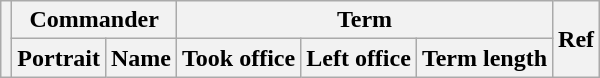<table class="wikitable sortable">
<tr>
<th rowspan=2></th>
<th colspan=2>Commander</th>
<th colspan=3>Term</th>
<th rowspan=2>Ref</th>
</tr>
<tr>
<th>Portrait</th>
<th>Name</th>
<th>Took office</th>
<th>Left office</th>
<th>Term length<br>



















</th>
</tr>
</table>
